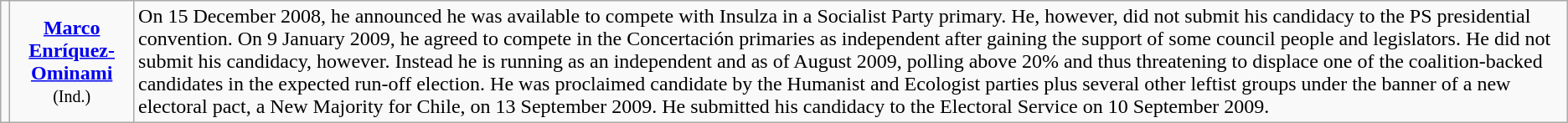<table class="wikitable">
<tr valign="top">
<td style="text-align:center; vertical-align:middle;"></td>
<td style="text-align:center; vertical-align:middle;"><strong><a href='#'>Marco Enríquez-Ominami</a></strong><br><small>(Ind.)</small></td>
<td>On 15 December 2008, he announced he was available to compete with Insulza in a Socialist Party primary. He, however, did not submit his candidacy to the PS presidential convention. On 9 January 2009, he agreed to compete in the Concertación primaries as independent after gaining the support of some council people and legislators. He did not submit his candidacy, however. Instead he is running as an independent and as of August 2009, polling above 20% and thus threatening to displace one of the coalition-backed candidates in the expected run-off election. He was proclaimed candidate by the Humanist and Ecologist parties plus several other leftist groups under the banner of a new electoral pact, a New Majority for Chile, on 13 September 2009. He submitted his candidacy to the Electoral Service on 10 September 2009.</td>
</tr>
</table>
